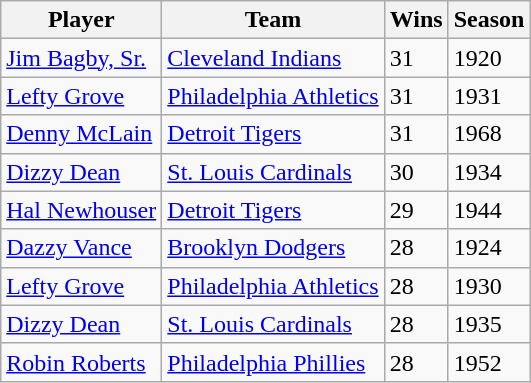<table class="wikitable">
<tr>
<th>Player</th>
<th>Team</th>
<th>Wins</th>
<th>Season</th>
</tr>
<tr>
<td><a href='#'>Jim Bagby, Sr.</a></td>
<td><a href='#'>Cleveland Indians</a></td>
<td>31</td>
<td>1920</td>
</tr>
<tr>
<td><a href='#'>Lefty Grove</a></td>
<td><a href='#'>Philadelphia Athletics</a></td>
<td>31</td>
<td>1931</td>
</tr>
<tr>
<td><a href='#'>Denny McLain</a></td>
<td><a href='#'>Detroit Tigers</a></td>
<td>31</td>
<td>1968</td>
</tr>
<tr>
<td><a href='#'>Dizzy Dean</a></td>
<td><a href='#'>St. Louis Cardinals</a></td>
<td>30</td>
<td>1934</td>
</tr>
<tr>
<td><a href='#'>Hal Newhouser</a></td>
<td><a href='#'>Detroit Tigers</a></td>
<td>29</td>
<td>1944</td>
</tr>
<tr>
<td><a href='#'>Dazzy Vance</a></td>
<td><a href='#'>Brooklyn Dodgers</a></td>
<td>28</td>
<td>1924</td>
</tr>
<tr>
<td><a href='#'>Lefty Grove</a></td>
<td><a href='#'>Philadelphia Athletics</a></td>
<td>28</td>
<td>1930</td>
</tr>
<tr>
<td><a href='#'>Dizzy Dean</a></td>
<td><a href='#'>St. Louis Cardinals</a></td>
<td>28</td>
<td>1935</td>
</tr>
<tr>
<td><a href='#'>Robin Roberts</a></td>
<td><a href='#'>Philadelphia Phillies</a></td>
<td>28</td>
<td>1952</td>
</tr>
</table>
